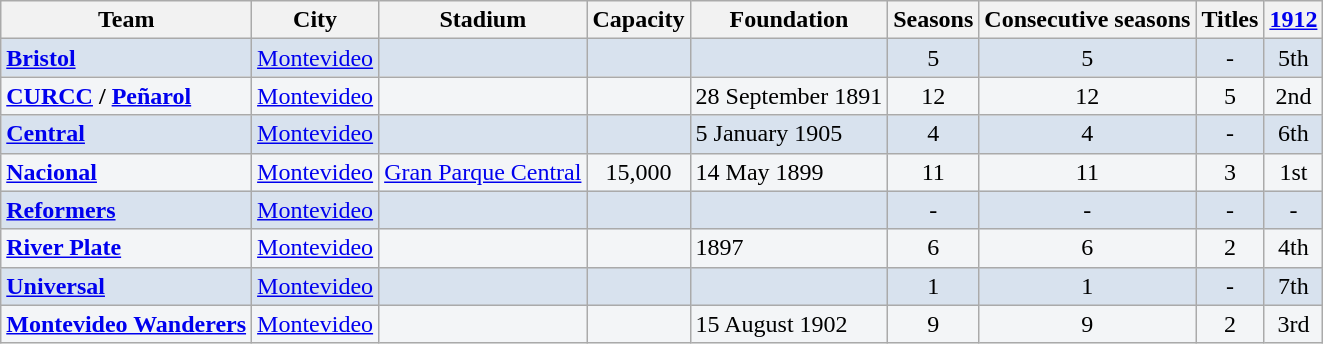<table class="wikitable">
<tr>
<th>Team</th>
<th>City</th>
<th>Stadium</th>
<th>Capacity</th>
<th>Foundation</th>
<th>Seasons</th>
<th>Consecutive seasons</th>
<th>Titles</th>
<th><a href='#'>1912</a></th>
</tr>
<tr bgcolor=#D8E2EE>
<td> <strong><a href='#'>Bristol</a></strong></td>
<td> <a href='#'>Montevideo</a></td>
<td></td>
<td align=center></td>
<td></td>
<td align=center>5</td>
<td align=center>5</td>
<td align=center>-</td>
<td align=center>5th</td>
</tr>
<tr bgcolor=#F3F5F7>
<td> <strong><a href='#'>CURCC</a> / <a href='#'>Peñarol</a></strong></td>
<td> <a href='#'>Montevideo</a></td>
<td></td>
<td align=center></td>
<td>28 September 1891</td>
<td align=center>12</td>
<td align=center>12</td>
<td align=center>5</td>
<td align=center>2nd</td>
</tr>
<tr bgcolor=#D8E2EE>
<td> <strong><a href='#'>Central</a></strong></td>
<td> <a href='#'>Montevideo</a></td>
<td></td>
<td align=center></td>
<td>5 January 1905</td>
<td align=center>4</td>
<td align=center>4</td>
<td align=center>-</td>
<td align=center>6th</td>
</tr>
<tr bgcolor=#F3F5F7>
<td> <strong><a href='#'>Nacional</a></strong></td>
<td> <a href='#'>Montevideo</a></td>
<td><a href='#'>Gran Parque Central</a></td>
<td align=center>15,000</td>
<td>14 May 1899</td>
<td align=center>11</td>
<td align=center>11</td>
<td align=center>3</td>
<td align=center>1st</td>
</tr>
<tr bgcolor=#D8E2EE>
<td><strong><a href='#'>Reformers</a></strong></td>
<td> <a href='#'>Montevideo</a></td>
<td></td>
<td align=center></td>
<td></td>
<td align=center>-</td>
<td align=center>-</td>
<td align=center>-</td>
<td align=center>-</td>
</tr>
<tr bgcolor=#F3F5F7>
<td> <strong><a href='#'>River Plate</a></strong></td>
<td> <a href='#'>Montevideo</a></td>
<td></td>
<td align=center></td>
<td>1897</td>
<td align=center>6</td>
<td align=center>6</td>
<td align=center>2</td>
<td align=center>4th</td>
</tr>
<tr bgcolor=#D8E2EE>
<td> <strong><a href='#'>Universal</a></strong></td>
<td> <a href='#'>Montevideo</a></td>
<td></td>
<td align=center></td>
<td></td>
<td align=center>1</td>
<td align=center>1</td>
<td align=center>-</td>
<td align=center>7th</td>
</tr>
<tr bgcolor=#F3F5F7>
<td> <strong><a href='#'>Montevideo Wanderers</a></strong></td>
<td> <a href='#'>Montevideo</a></td>
<td></td>
<td align=center></td>
<td>15 August 1902</td>
<td align=center>9</td>
<td align=center>9</td>
<td align=center>2</td>
<td align=center>3rd</td>
</tr>
</table>
